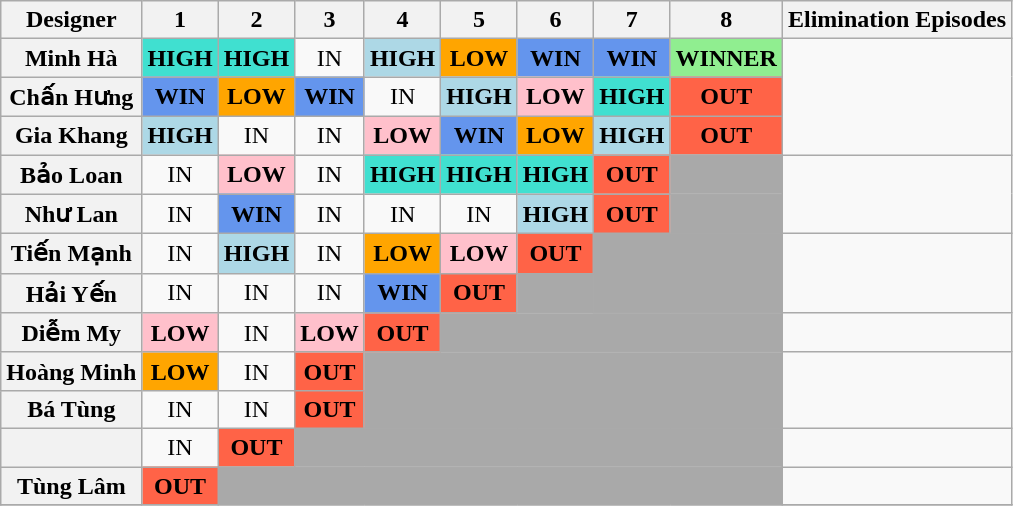<table class="wikitable" style="text-align:center">
<tr>
<th><strong>Designer</strong></th>
<th>1</th>
<th>2</th>
<th>3</th>
<th>4</th>
<th>5</th>
<th>6</th>
<th>7</th>
<th>8</th>
<th>Elimination Episodes</th>
</tr>
<tr>
<th>Minh Hà</th>
<td bgcolor="turquoise"><strong>HIGH</strong></td>
<td bgcolor="turquoise"><strong>HIGH</strong></td>
<td>IN</td>
<td bgcolor="lightblue"><strong>HIGH</strong></td>
<td bgcolor="orange"><strong>LOW</strong></td>
<td bgcolor="cornflowerblue"><strong>WIN</strong></td>
<td bgcolor="cornflowerblue"><strong>WIN</strong></td>
<td bgcolor="lightgreen"><strong>WINNER</strong></td>
<td align="left" rowspan="3"></td>
</tr>
<tr>
<th>Chấn Hưng</th>
<td bgcolor="cornflowerblue"><strong>WIN</strong></td>
<td bgcolor="orange"><strong>LOW</strong></td>
<td bgcolor="cornflowerblue"><strong>WIN</strong></td>
<td>IN</td>
<td bgcolor="lightblue"><strong>HIGH</strong></td>
<td bgcolor="pink"><strong>LOW</strong></td>
<td bgcolor="turquoise"><strong>HIGH</strong></td>
<td bgcolor="tomato"><strong>OUT</strong></td>
</tr>
<tr>
<th>Gia Khang</th>
<td bgcolor="lightblue"><strong>HIGH</strong></td>
<td>IN</td>
<td>IN</td>
<td bgcolor="pink"><strong>LOW</strong></td>
<td bgcolor="cornflowerblue"><strong>WIN</strong></td>
<td bgcolor="orange"><strong>LOW</strong></td>
<td bgcolor="lightblue"><strong>HIGH</strong></td>
<td bgcolor="tomato"><strong>OUT</strong></td>
</tr>
<tr>
<th>Bảo Loan</th>
<td>IN</td>
<td bgcolor="pink"><strong>LOW</strong></td>
<td>IN</td>
<td bgcolor="turquoise"><strong>HIGH</strong></td>
<td bgcolor="turquoise"><strong>HIGH</strong></td>
<td bgcolor="turquoise"><strong>HIGH</strong></td>
<td bgcolor="tomato"><strong>OUT</strong></td>
<td bgcolor="darkgray" colspan="1"></td>
<td align="left" rowspan="2"></td>
</tr>
<tr>
<th>Như Lan</th>
<td>IN</td>
<td bgcolor="cornflowerblue"><strong>WIN</strong></td>
<td>IN</td>
<td>IN</td>
<td>IN</td>
<td bgcolor="lightblue"><strong>HIGH</strong></td>
<td bgcolor="tomato"><strong>OUT</strong></td>
<td bgcolor="darkgray" colspan="0"></td>
</tr>
<tr>
<th>Tiến Mạnh</th>
<td>IN</td>
<td bgcolor="lightblue"><strong>HIGH</strong></td>
<td>IN</td>
<td bgcolor="orange"><strong>LOW</strong></td>
<td bgcolor="pink"><strong>LOW</strong></td>
<td bgcolor="tomato"><strong>OUT</strong></td>
<td bgcolor="darkgray" colspan="2" rowspan="2"></td>
<td align="left" rowspan="2"><br></td>
</tr>
<tr>
<th>Hải Yến</th>
<td>IN</td>
<td>IN</td>
<td>IN</td>
<td bgcolor="cornflowerblue"><strong>WIN</strong></td>
<td bgcolor="tomato"><strong>OUT</strong></td>
<td bgcolor="darkgrey" colspan="3"></td>
</tr>
<tr>
<th>Diễm My</th>
<td bgcolor="pink"><strong>LOW</strong></td>
<td>IN</td>
<td bgcolor="pink"><strong>LOW</strong></td>
<td bgcolor="tomato"><strong>OUT</strong></td>
<td bgcolor="darkgrey" colspan="4"></td>
<td align="left"></td>
</tr>
<tr>
<th>Hoàng Minh</th>
<td bgcolor="orange"><strong>LOW</strong></td>
<td>IN</td>
<td bgcolor="tomato"><strong>OUT</strong></td>
<td bgcolor="darkgrey" colspan="5" rowspan="2"></td>
<td align="left" rowspan="2"></td>
</tr>
<tr>
<th>Bá Tùng</th>
<td>IN</td>
<td>IN</td>
<td bgcolor="tomato"><strong>OUT</strong></td>
</tr>
<tr>
<th></th>
<td>IN</td>
<td bgcolor="tomato"><strong>OUT</strong></td>
<td bgcolor="darkgray" colspan="6"></td>
<td align="left"></td>
</tr>
<tr>
<th>Tùng Lâm</th>
<td bgcolor="tomato"><strong>OUT</strong></td>
<td bgcolor="darkgray" colspan="7"></td>
<td align="left"></td>
</tr>
<tr>
</tr>
</table>
